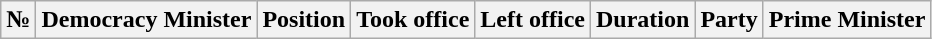<table class="wikitable" style="text-align:center">
<tr>
<th>№</th>
<th colspan=2>Democracy Minister</th>
<th>Position</th>
<th>Took office</th>
<th>Left office</th>
<th>Duration</th>
<th>Party</th>
<th>Prime Minister<br>







</th>
</tr>
</table>
